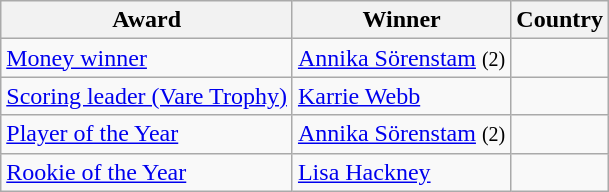<table class="wikitable">
<tr>
<th>Award</th>
<th>Winner</th>
<th>Country</th>
</tr>
<tr>
<td><a href='#'>Money winner</a></td>
<td><a href='#'>Annika Sörenstam</a> <small>(2)</small></td>
<td></td>
</tr>
<tr>
<td><a href='#'>Scoring leader (Vare Trophy)</a></td>
<td><a href='#'>Karrie Webb</a></td>
<td></td>
</tr>
<tr>
<td><a href='#'>Player of the Year</a></td>
<td><a href='#'>Annika Sörenstam</a> <small>(2)</small></td>
<td></td>
</tr>
<tr>
<td><a href='#'>Rookie of the Year</a></td>
<td><a href='#'>Lisa Hackney</a></td>
<td></td>
</tr>
</table>
